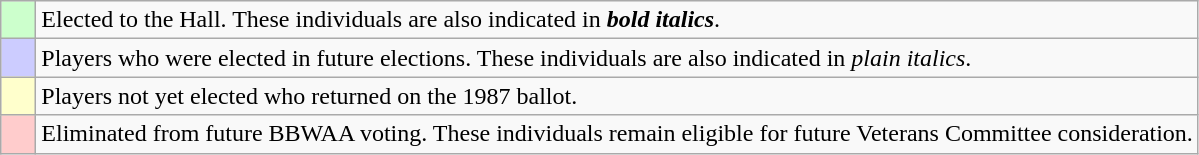<table class="wikitable">
<tr>
<td bgcolor="#ccffcc">    </td>
<td>Elected to the Hall. These individuals are also indicated in <strong><em>bold italics</em></strong>.</td>
</tr>
<tr>
<td bgcolor="#ccccff">    </td>
<td>Players who were elected in future elections. These individuals are also indicated in <em>plain italics</em>.</td>
</tr>
<tr>
<td bgcolor="#ffffcc">    </td>
<td>Players not yet elected who returned on the 1987 ballot.</td>
</tr>
<tr>
<td bgcolor="#ffcccc">    </td>
<td>Eliminated from future BBWAA voting. These individuals remain eligible for future Veterans Committee consideration.</td>
</tr>
</table>
